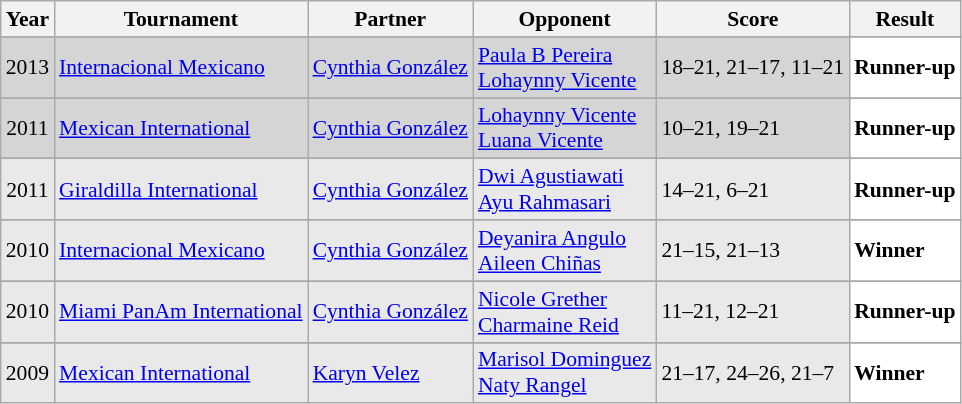<table class="sortable wikitable" style="font-size: 90%;">
<tr>
<th>Year</th>
<th>Tournament</th>
<th>Partner</th>
<th>Opponent</th>
<th>Score</th>
<th>Result</th>
</tr>
<tr>
</tr>
<tr style="background:#D5D5D5">
<td align="center">2013</td>
<td align="left"><a href='#'>Internacional Mexicano</a></td>
<td align="left"> <a href='#'>Cynthia González</a></td>
<td align="left"> <a href='#'>Paula B Pereira</a><br> <a href='#'>Lohaynny Vicente</a></td>
<td align="left">18–21, 21–17, 11–21</td>
<td style="text-align:left; background:white"> <strong>Runner-up</strong></td>
</tr>
<tr>
</tr>
<tr style="background:#D5D5D5">
<td align="center">2011</td>
<td align="left"><a href='#'>Mexican International</a></td>
<td align="left"> <a href='#'>Cynthia González</a></td>
<td align="left"> <a href='#'>Lohaynny Vicente</a><br> <a href='#'>Luana Vicente</a></td>
<td align="left">10–21, 19–21</td>
<td style="text-align:left; background:white"> <strong>Runner-up</strong></td>
</tr>
<tr>
</tr>
<tr style="background:#E9E9E9">
<td align="center">2011</td>
<td align="left"><a href='#'>Giraldilla International</a></td>
<td align="left"> <a href='#'>Cynthia González</a></td>
<td align="left"> <a href='#'>Dwi Agustiawati</a><br> <a href='#'>Ayu Rahmasari</a></td>
<td align="left">14–21, 6–21</td>
<td style="text-align:left; background:white"> <strong>Runner-up</strong></td>
</tr>
<tr>
</tr>
<tr style="background:#E9E9E9">
<td align="center">2010</td>
<td align="left"><a href='#'>Internacional Mexicano</a></td>
<td align="left"> <a href='#'>Cynthia González</a></td>
<td align="left"> <a href='#'>Deyanira Angulo</a><br> <a href='#'>Aileen Chiñas</a></td>
<td align="left">21–15, 21–13</td>
<td style="text-align:left; background:white"> <strong>Winner</strong></td>
</tr>
<tr>
</tr>
<tr style="background:#E9E9E9">
<td align="center">2010</td>
<td align="left"><a href='#'>Miami PanAm International</a></td>
<td align="left"> <a href='#'>Cynthia González</a></td>
<td align="left"> <a href='#'>Nicole Grether</a><br> <a href='#'>Charmaine Reid</a></td>
<td align="left">11–21, 12–21</td>
<td style="text-align:left; background:white"> <strong>Runner-up</strong></td>
</tr>
<tr>
</tr>
<tr style="background:#E9E9E9">
<td align="center">2009</td>
<td align="left"><a href='#'>Mexican International</a></td>
<td align="left"> <a href='#'>Karyn Velez</a></td>
<td align="left"> <a href='#'>Marisol Dominguez</a><br> <a href='#'>Naty Rangel</a></td>
<td align="left">21–17, 24–26, 21–7</td>
<td style="text-align:left; background:white"> <strong>Winner</strong></td>
</tr>
</table>
